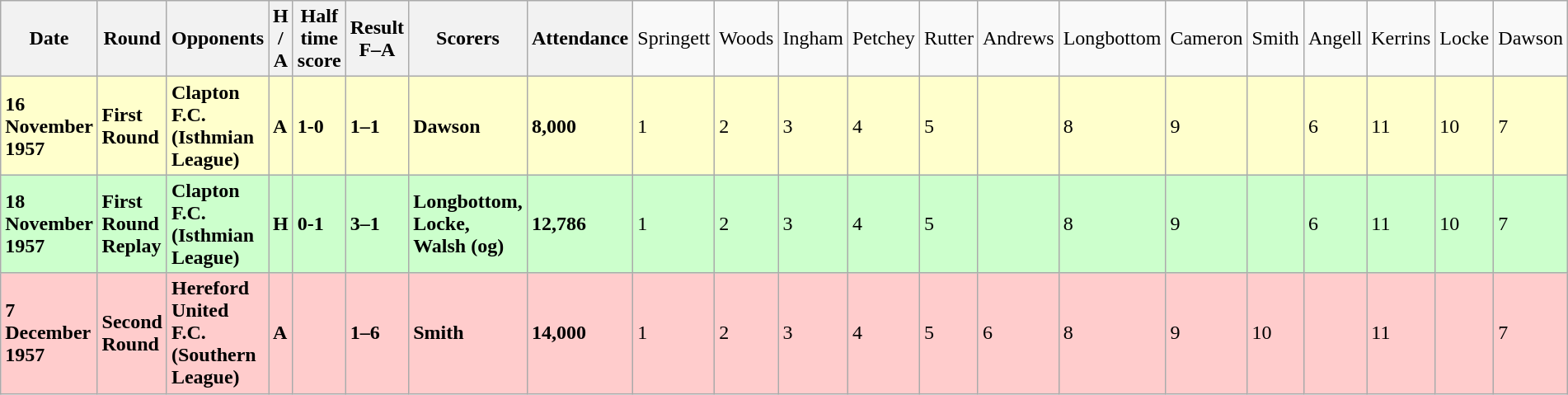<table class="wikitable">
<tr>
<th><strong>Date</strong></th>
<th><strong>Round</strong></th>
<th><strong>Opponents</strong></th>
<th><strong>H / A</strong></th>
<th><strong>Half time score</strong></th>
<th><strong>Result<br>F–A</strong></th>
<th><strong>Scorers</strong></th>
<th><strong>Attendance</strong></th>
<td>Springett</td>
<td>Woods</td>
<td>Ingham</td>
<td>Petchey</td>
<td>Rutter</td>
<td>Andrews</td>
<td>Longbottom</td>
<td>Cameron</td>
<td>Smith</td>
<td>Angell</td>
<td>Kerrins</td>
<td>Locke</td>
<td>Dawson</td>
</tr>
<tr bgcolor="#FFFFCC">
<td><strong>16 November 1957</strong></td>
<td><strong>First Round</strong></td>
<td><strong>Clapton F.C. (Isthmian League)</strong></td>
<td><strong>A</strong></td>
<td><strong>1-0</strong></td>
<td><strong>1–1</strong></td>
<td><strong>Dawson</strong></td>
<td><strong>8,000</strong></td>
<td>1</td>
<td>2</td>
<td>3</td>
<td>4</td>
<td>5</td>
<td></td>
<td>8</td>
<td>9</td>
<td></td>
<td>6</td>
<td>11</td>
<td>10</td>
<td>7</td>
</tr>
<tr bgcolor="#ccffcc">
<td><strong>18 November 1957</strong></td>
<td><strong>First Round Replay</strong></td>
<td><strong>Clapton F.C. (Isthmian League)</strong></td>
<td><strong>H</strong></td>
<td><strong>0-1</strong></td>
<td><strong>3–1</strong></td>
<td><strong>Longbottom, Locke, Walsh (og)</strong></td>
<td><strong>12,786</strong></td>
<td>1</td>
<td>2</td>
<td>3</td>
<td>4</td>
<td>5</td>
<td></td>
<td>8</td>
<td>9</td>
<td></td>
<td>6</td>
<td>11</td>
<td>10</td>
<td>7</td>
</tr>
<tr bgcolor="#ffcccc">
<td><strong>7 December 1957</strong></td>
<td><strong>Second Round</strong></td>
<td><strong>Hereford United F.C.(Southern League)</strong></td>
<td><strong>A</strong></td>
<td></td>
<td><strong>1–6</strong></td>
<td><strong>Smith</strong></td>
<td><strong>14,000</strong></td>
<td>1</td>
<td>2</td>
<td>3</td>
<td>4</td>
<td>5</td>
<td>6</td>
<td>8</td>
<td>9</td>
<td>10</td>
<td></td>
<td>11</td>
<td></td>
<td>7</td>
</tr>
</table>
